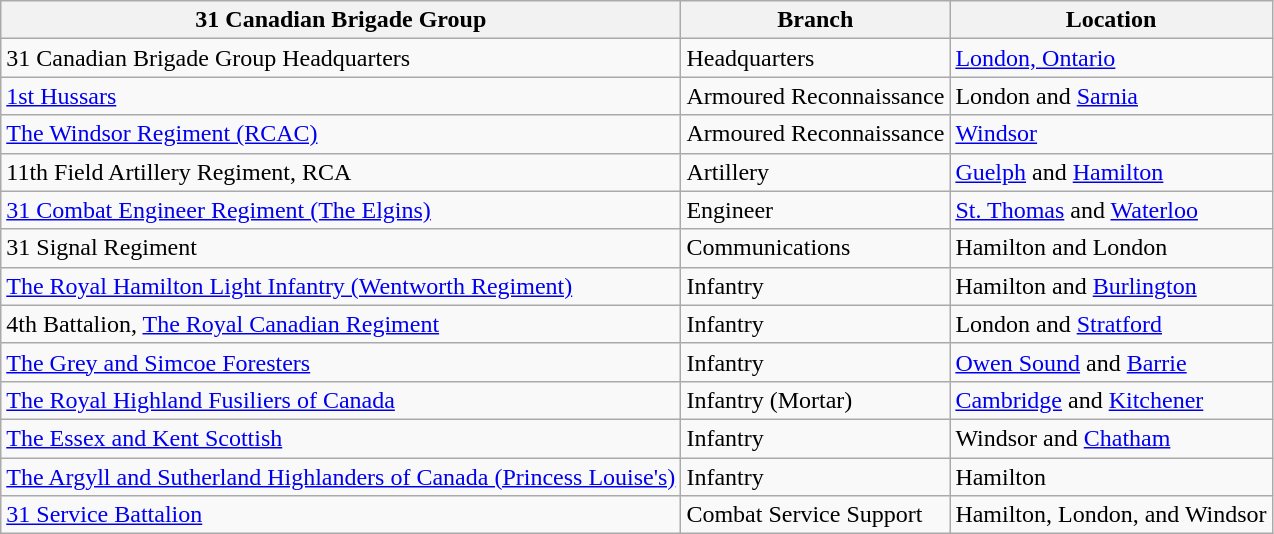<table class="wikitable">
<tr>
<th>31 Canadian Brigade Group</th>
<th>Branch</th>
<th>Location</th>
</tr>
<tr>
<td>31 Canadian Brigade Group Headquarters</td>
<td>Headquarters</td>
<td><a href='#'>London, Ontario</a></td>
</tr>
<tr>
<td><a href='#'>1st Hussars</a></td>
<td>Armoured Reconnaissance</td>
<td>London and <a href='#'>Sarnia</a></td>
</tr>
<tr>
<td><a href='#'>The Windsor Regiment (RCAC)</a></td>
<td>Armoured Reconnaissance</td>
<td><a href='#'>Windsor</a></td>
</tr>
<tr>
<td>11th Field Artillery Regiment, RCA</td>
<td>Artillery</td>
<td><a href='#'>Guelph</a> and <a href='#'>Hamilton</a></td>
</tr>
<tr>
<td><a href='#'>31 Combat Engineer Regiment (The Elgins)</a></td>
<td>Engineer</td>
<td><a href='#'>St. Thomas</a> and <a href='#'>Waterloo</a></td>
</tr>
<tr>
<td>31 Signal Regiment</td>
<td>Communications</td>
<td>Hamilton and London</td>
</tr>
<tr>
<td><a href='#'>The Royal Hamilton Light Infantry (Wentworth Regiment)</a></td>
<td>Infantry</td>
<td>Hamilton and <a href='#'>Burlington</a></td>
</tr>
<tr>
<td>4th Battalion, <a href='#'>The Royal Canadian Regiment</a></td>
<td>Infantry</td>
<td>London and <a href='#'>Stratford</a></td>
</tr>
<tr>
<td><a href='#'>The Grey and Simcoe Foresters</a></td>
<td>Infantry</td>
<td><a href='#'>Owen Sound</a> and <a href='#'>Barrie</a></td>
</tr>
<tr>
<td><a href='#'>The Royal Highland Fusiliers of Canada</a></td>
<td>Infantry (Mortar)</td>
<td><a href='#'>Cambridge</a> and <a href='#'>Kitchener</a></td>
</tr>
<tr>
<td><a href='#'>The Essex and Kent Scottish</a></td>
<td>Infantry</td>
<td>Windsor and <a href='#'>Chatham</a></td>
</tr>
<tr>
<td><a href='#'>The Argyll and Sutherland Highlanders of Canada (Princess Louise's)</a></td>
<td>Infantry</td>
<td>Hamilton</td>
</tr>
<tr>
<td><a href='#'>31 Service Battalion</a></td>
<td>Combat Service Support</td>
<td>Hamilton, London, and Windsor</td>
</tr>
</table>
